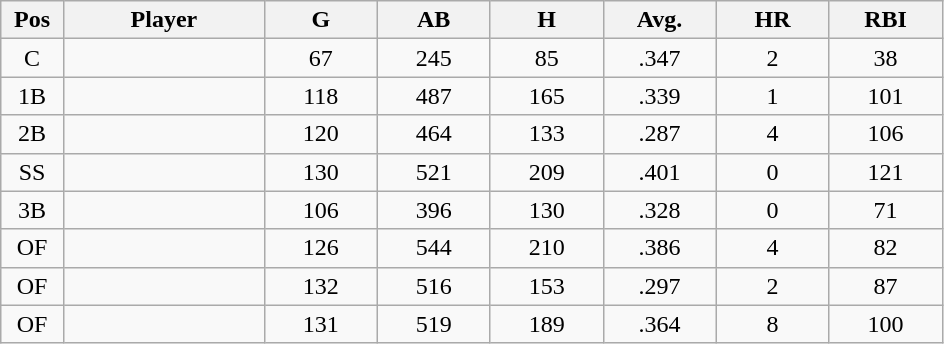<table class="wikitable sortable">
<tr>
<th bgcolor="#DDDDFF" width="5%">Pos</th>
<th bgcolor="#DDDDFF" width="16%">Player</th>
<th bgcolor="#DDDDFF" width="9%">G</th>
<th bgcolor="#DDDDFF" width="9%">AB</th>
<th bgcolor="#DDDDFF" width="9%">H</th>
<th bgcolor="#DDDDFF" width="9%">Avg.</th>
<th bgcolor="#DDDDFF" width="9%">HR</th>
<th bgcolor="#DDDDFF" width="9%">RBI</th>
</tr>
<tr align="center">
<td>C</td>
<td></td>
<td>67</td>
<td>245</td>
<td>85</td>
<td>.347</td>
<td>2</td>
<td>38</td>
</tr>
<tr align="center">
<td>1B</td>
<td></td>
<td>118</td>
<td>487</td>
<td>165</td>
<td>.339</td>
<td>1</td>
<td>101</td>
</tr>
<tr align="center">
<td>2B</td>
<td></td>
<td>120</td>
<td>464</td>
<td>133</td>
<td>.287</td>
<td>4</td>
<td>106</td>
</tr>
<tr align="center">
<td>SS</td>
<td></td>
<td>130</td>
<td>521</td>
<td>209</td>
<td>.401</td>
<td>0</td>
<td>121</td>
</tr>
<tr align="center">
<td>3B</td>
<td></td>
<td>106</td>
<td>396</td>
<td>130</td>
<td>.328</td>
<td>0</td>
<td>71</td>
</tr>
<tr align="center">
<td>OF</td>
<td></td>
<td>126</td>
<td>544</td>
<td>210</td>
<td>.386</td>
<td>4</td>
<td>82</td>
</tr>
<tr align="center">
<td>OF</td>
<td></td>
<td>132</td>
<td>516</td>
<td>153</td>
<td>.297</td>
<td>2</td>
<td>87</td>
</tr>
<tr align="center">
<td>OF</td>
<td></td>
<td>131</td>
<td>519</td>
<td>189</td>
<td>.364</td>
<td>8</td>
<td>100</td>
</tr>
</table>
